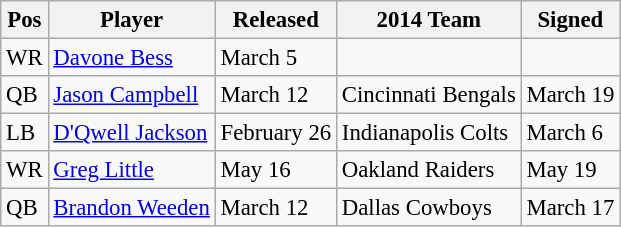<table class="wikitable" style="font-size: 95%;">
<tr>
<th>Pos</th>
<th>Player</th>
<th>Released</th>
<th>2014 Team</th>
<th>Signed</th>
</tr>
<tr>
<td>WR</td>
<td><a href='#'>Davone Bess</a></td>
<td>March 5</td>
<td></td>
<td></td>
</tr>
<tr>
<td>QB</td>
<td><a href='#'>Jason Campbell</a></td>
<td>March 12</td>
<td>Cincinnati Bengals</td>
<td>March 19</td>
</tr>
<tr>
<td>LB</td>
<td><a href='#'>D'Qwell Jackson</a></td>
<td>February 26</td>
<td>Indianapolis Colts</td>
<td>March 6</td>
</tr>
<tr>
<td>WR</td>
<td><a href='#'>Greg Little</a></td>
<td>May 16</td>
<td>Oakland Raiders</td>
<td>May 19</td>
</tr>
<tr>
<td>QB</td>
<td><a href='#'>Brandon Weeden</a></td>
<td>March 12</td>
<td>Dallas Cowboys</td>
<td>March 17</td>
</tr>
</table>
